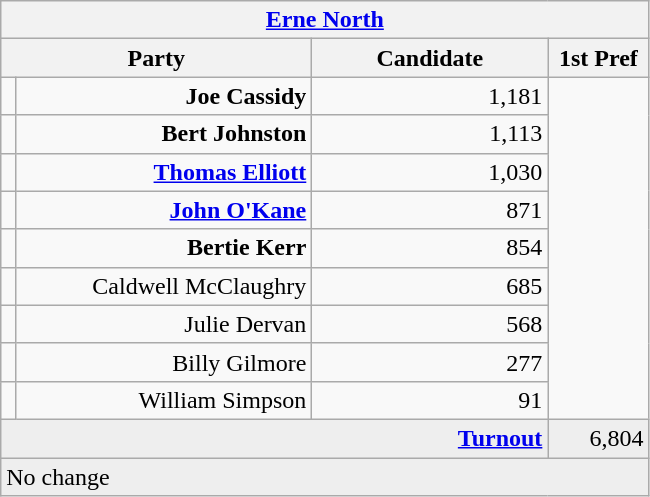<table class="wikitable">
<tr>
<th colspan="4" align="center"><a href='#'>Erne North</a></th>
</tr>
<tr>
<th colspan="2" align="center" width=200>Party</th>
<th width=150>Candidate</th>
<th width=60>1st Pref</th>
</tr>
<tr>
<td></td>
<td align="right"><strong>Joe Cassidy</strong></td>
<td align="right">1,181</td>
</tr>
<tr>
<td></td>
<td align="right"><strong>Bert Johnston</strong></td>
<td align="right">1,113</td>
</tr>
<tr>
<td></td>
<td align="right"><strong><a href='#'>Thomas Elliott</a></strong></td>
<td align="right">1,030</td>
</tr>
<tr>
<td></td>
<td align="right"><strong><a href='#'>John O'Kane</a></strong></td>
<td align="right">871</td>
</tr>
<tr>
<td></td>
<td align="right"><strong>Bertie Kerr</strong></td>
<td align="right">854</td>
</tr>
<tr>
<td></td>
<td align="right">Caldwell McClaughry</td>
<td align="right">685</td>
</tr>
<tr>
<td></td>
<td align="right">Julie Dervan</td>
<td align="right">568</td>
</tr>
<tr>
<td></td>
<td align="right">Billy Gilmore</td>
<td align="right">277</td>
</tr>
<tr>
<td></td>
<td align="right">William Simpson</td>
<td align="right">91</td>
</tr>
<tr bgcolor="EEEEEE">
<td colspan=3 align="right"><strong><a href='#'>Turnout</a></strong></td>
<td align="right">6,804</td>
</tr>
<tr>
<td colspan=4 bgcolor="EEEEEE">No change</td>
</tr>
</table>
